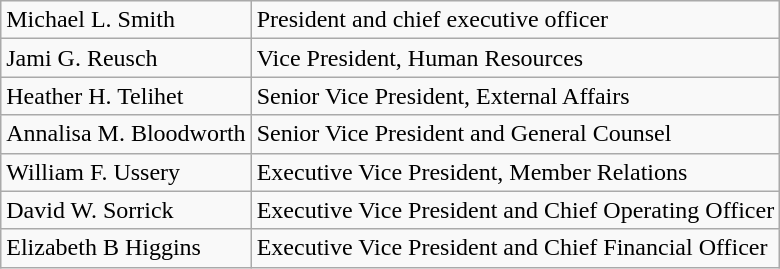<table class="wikitable">
<tr>
<td>Michael L. Smith</td>
<td>President and chief executive officer</td>
</tr>
<tr>
<td>Jami G. Reusch</td>
<td>Vice President, Human Resources</td>
</tr>
<tr>
<td>Heather H. Telihet</td>
<td>Senior Vice President, External Affairs</td>
</tr>
<tr>
<td>Annalisa M. Bloodworth</td>
<td>Senior Vice President and General Counsel</td>
</tr>
<tr>
<td>William F. Ussery</td>
<td>Executive Vice President, Member Relations</td>
</tr>
<tr>
<td>David W. Sorrick</td>
<td>Executive Vice President and Chief Operating Officer</td>
</tr>
<tr>
<td>Elizabeth B Higgins</td>
<td>Executive Vice President and Chief Financial Officer</td>
</tr>
</table>
